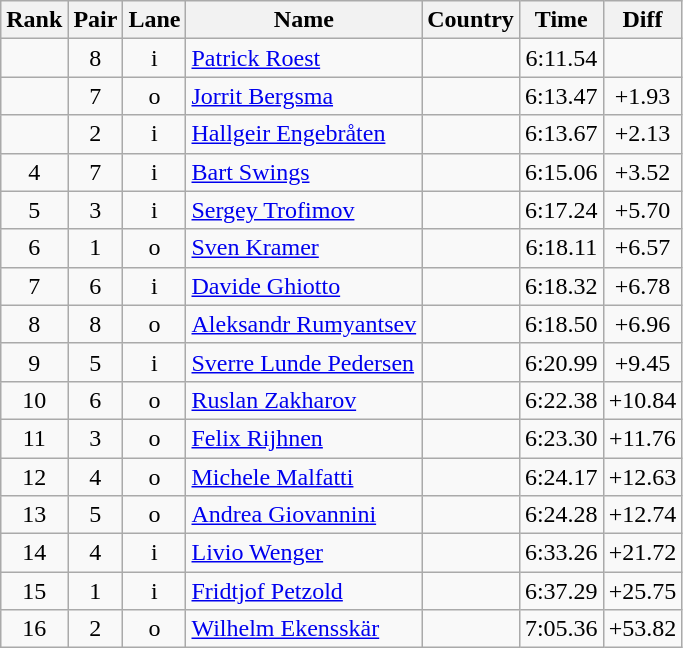<table class="wikitable sortable" style="text-align:center">
<tr>
<th>Rank</th>
<th>Pair</th>
<th>Lane</th>
<th>Name</th>
<th>Country</th>
<th>Time</th>
<th>Diff</th>
</tr>
<tr>
<td></td>
<td>8</td>
<td>i</td>
<td align=left><a href='#'>Patrick Roest</a></td>
<td align=left></td>
<td>6:11.54</td>
<td></td>
</tr>
<tr>
<td></td>
<td>7</td>
<td>o</td>
<td align=left><a href='#'>Jorrit Bergsma</a></td>
<td align=left></td>
<td>6:13.47</td>
<td>+1.93</td>
</tr>
<tr>
<td></td>
<td>2</td>
<td>i</td>
<td align=left><a href='#'>Hallgeir Engebråten</a></td>
<td align=left></td>
<td>6:13.67</td>
<td>+2.13</td>
</tr>
<tr>
<td>4</td>
<td>7</td>
<td>i</td>
<td align=left><a href='#'>Bart Swings</a></td>
<td align=left></td>
<td>6:15.06</td>
<td>+3.52</td>
</tr>
<tr>
<td>5</td>
<td>3</td>
<td>i</td>
<td align=left><a href='#'>Sergey Trofimov</a></td>
<td align=left></td>
<td>6:17.24</td>
<td>+5.70</td>
</tr>
<tr>
<td>6</td>
<td>1</td>
<td>o</td>
<td align=left><a href='#'>Sven Kramer</a></td>
<td align=left></td>
<td>6:18.11</td>
<td>+6.57</td>
</tr>
<tr>
<td>7</td>
<td>6</td>
<td>i</td>
<td align=left><a href='#'>Davide Ghiotto</a></td>
<td align=left></td>
<td>6:18.32</td>
<td>+6.78</td>
</tr>
<tr>
<td>8</td>
<td>8</td>
<td>o</td>
<td align=left><a href='#'>Aleksandr Rumyantsev</a></td>
<td align=left></td>
<td>6:18.50</td>
<td>+6.96</td>
</tr>
<tr>
<td>9</td>
<td>5</td>
<td>i</td>
<td align=left><a href='#'>Sverre Lunde Pedersen</a></td>
<td align=left></td>
<td>6:20.99</td>
<td>+9.45</td>
</tr>
<tr>
<td>10</td>
<td>6</td>
<td>o</td>
<td align=left><a href='#'>Ruslan Zakharov</a></td>
<td align=left></td>
<td>6:22.38</td>
<td>+10.84</td>
</tr>
<tr>
<td>11</td>
<td>3</td>
<td>o</td>
<td align=left><a href='#'>Felix Rijhnen</a></td>
<td align=left></td>
<td>6:23.30</td>
<td>+11.76</td>
</tr>
<tr>
<td>12</td>
<td>4</td>
<td>o</td>
<td align=left><a href='#'>Michele Malfatti</a></td>
<td align=left></td>
<td>6:24.17</td>
<td>+12.63</td>
</tr>
<tr>
<td>13</td>
<td>5</td>
<td>o</td>
<td align=left><a href='#'>Andrea Giovannini</a></td>
<td align=left></td>
<td>6:24.28</td>
<td>+12.74</td>
</tr>
<tr>
<td>14</td>
<td>4</td>
<td>i</td>
<td align=left><a href='#'>Livio Wenger</a></td>
<td align=left></td>
<td>6:33.26</td>
<td>+21.72</td>
</tr>
<tr>
<td>15</td>
<td>1</td>
<td>i</td>
<td align=left><a href='#'>Fridtjof Petzold</a></td>
<td align=left></td>
<td>6:37.29</td>
<td>+25.75</td>
</tr>
<tr>
<td>16</td>
<td>2</td>
<td>o</td>
<td align=left><a href='#'>Wilhelm Ekensskär</a></td>
<td align=left></td>
<td>7:05.36</td>
<td>+53.82</td>
</tr>
</table>
